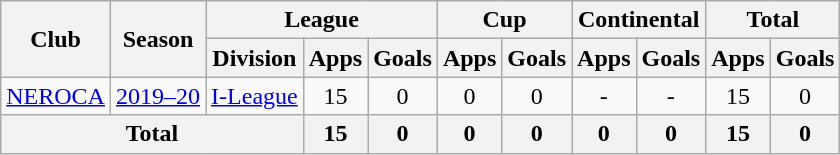<table class=wikitable style=text-align:center>
<tr>
<th rowspan=2>Club</th>
<th rowspan=2>Season</th>
<th colspan=3>League</th>
<th colspan=2>Cup</th>
<th colspan=2>Continental</th>
<th colspan=2>Total</th>
</tr>
<tr>
<th>Division</th>
<th>Apps</th>
<th>Goals</th>
<th>Apps</th>
<th>Goals</th>
<th>Apps</th>
<th>Goals</th>
<th>Apps</th>
<th>Goals</th>
</tr>
<tr>
<td><a href='#'>NEROCA</a></td>
<td><a href='#'>2019–20</a></td>
<td><a href='#'>I-League</a></td>
<td>15</td>
<td>0</td>
<td>0</td>
<td>0</td>
<td>-</td>
<td>-</td>
<td>15</td>
<td>0</td>
</tr>
<tr>
<th colspan="3">Total</th>
<th>15</th>
<th>0</th>
<th>0</th>
<th>0</th>
<th>0</th>
<th>0</th>
<th>15</th>
<th>0</th>
</tr>
</table>
